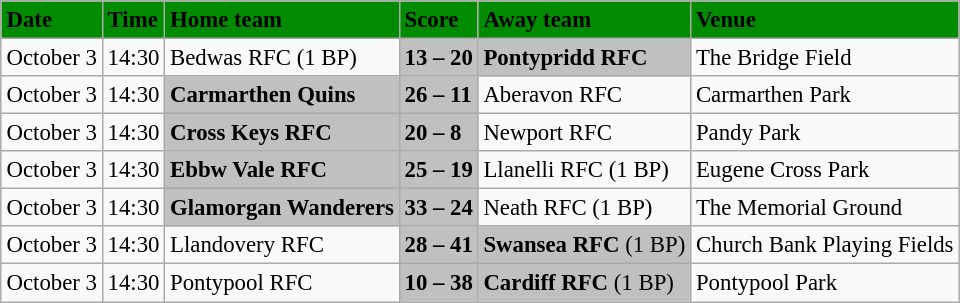<table class="wikitable" style="margin:0.5em auto; font-size:95%">
<tr bgcolor="#008B00">
<td><strong>Date</strong></td>
<td><strong>Time</strong></td>
<td><strong>Home team</strong></td>
<td><strong>Score</strong></td>
<td><strong>Away team</strong></td>
<td><strong>Venue</strong></td>
</tr>
<tr>
<td>October 3</td>
<td>14:30</td>
<td>Bedwas RFC (1 BP)</td>
<td bgcolor="silver"><strong>13 – 20</strong></td>
<td bgcolor="silver"><strong>Pontypridd RFC</strong></td>
<td>The Bridge Field</td>
</tr>
<tr>
<td>October 3</td>
<td>14:30</td>
<td bgcolor="silver"><strong>Carmarthen Quins</strong></td>
<td bgcolor="silver"><strong>26 – 11</strong></td>
<td>Aberavon RFC</td>
<td>Carmarthen Park</td>
</tr>
<tr>
<td>October 3</td>
<td>14:30</td>
<td bgcolor="silver"><strong>Cross Keys RFC</strong></td>
<td bgcolor="silver"><strong>20 – 8</strong></td>
<td>Newport RFC</td>
<td>Pandy Park</td>
</tr>
<tr>
<td>October 3</td>
<td>14:30</td>
<td bgcolor="silver"><strong>Ebbw Vale RFC</strong></td>
<td bgcolor="silver"><strong>25 – 19</strong></td>
<td>Llanelli RFC (1 BP)</td>
<td>Eugene Cross Park</td>
</tr>
<tr>
<td>October 3</td>
<td>14:30</td>
<td bgcolor="silver"><strong>Glamorgan Wanderers</strong></td>
<td bgcolor="silver"><strong>33 – 24</strong></td>
<td>Neath RFC (1 BP)</td>
<td>The Memorial Ground</td>
</tr>
<tr>
<td>October 3</td>
<td>14:30</td>
<td>Llandovery RFC</td>
<td bgcolor="silver"><strong>28 – 41</strong></td>
<td bgcolor="silver"><strong>Swansea RFC</strong> (1 BP)</td>
<td>Church Bank Playing Fields</td>
</tr>
<tr>
<td>October 3</td>
<td>14:30</td>
<td>Pontypool RFC</td>
<td bgcolor="silver"><strong>10 – 38</strong></td>
<td bgcolor="silver"><strong>Cardiff RFC</strong> (1 BP)</td>
<td>Pontypool Park</td>
</tr>
</table>
